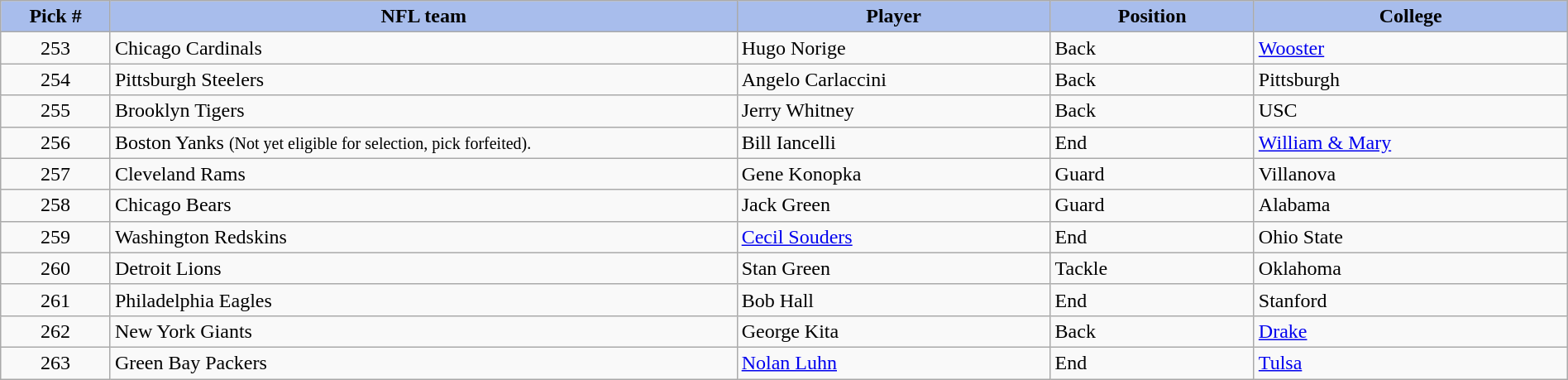<table class="wikitable sortable sortable" style="width: 100%">
<tr>
<th style="background:#A8BDEC;" width=7%>Pick #</th>
<th width=40% style="background:#A8BDEC;">NFL team</th>
<th width=20% style="background:#A8BDEC;">Player</th>
<th width=13% style="background:#A8BDEC;">Position</th>
<th style="background:#A8BDEC;">College</th>
</tr>
<tr>
<td align=center>253</td>
<td>Chicago Cardinals</td>
<td>Hugo Norige</td>
<td>Back</td>
<td><a href='#'>Wooster</a></td>
</tr>
<tr>
<td align=center>254</td>
<td>Pittsburgh Steelers</td>
<td>Angelo Carlaccini</td>
<td>Back</td>
<td>Pittsburgh</td>
</tr>
<tr>
<td align=center>255</td>
<td>Brooklyn Tigers</td>
<td>Jerry Whitney</td>
<td>Back</td>
<td>USC</td>
</tr>
<tr>
<td align=center>256</td>
<td>Boston Yanks  <small>(Not yet eligible for selection, pick forfeited).</small></td>
<td>Bill Iancelli</td>
<td>End</td>
<td><a href='#'>William & Mary</a></td>
</tr>
<tr>
<td align=center>257</td>
<td>Cleveland Rams</td>
<td>Gene Konopka</td>
<td>Guard</td>
<td>Villanova</td>
</tr>
<tr>
<td align=center>258</td>
<td>Chicago Bears</td>
<td>Jack Green</td>
<td>Guard</td>
<td>Alabama</td>
</tr>
<tr>
<td align=center>259</td>
<td>Washington Redskins</td>
<td><a href='#'>Cecil Souders</a></td>
<td>End</td>
<td>Ohio State</td>
</tr>
<tr>
<td align=center>260</td>
<td>Detroit Lions</td>
<td>Stan Green</td>
<td>Tackle</td>
<td>Oklahoma</td>
</tr>
<tr>
<td align=center>261</td>
<td>Philadelphia Eagles</td>
<td>Bob Hall</td>
<td>End</td>
<td>Stanford</td>
</tr>
<tr>
<td align=center>262</td>
<td>New York Giants</td>
<td>George Kita</td>
<td>Back</td>
<td><a href='#'>Drake</a></td>
</tr>
<tr>
<td align=center>263</td>
<td>Green Bay Packers</td>
<td><a href='#'>Nolan Luhn</a></td>
<td>End</td>
<td><a href='#'>Tulsa</a></td>
</tr>
</table>
